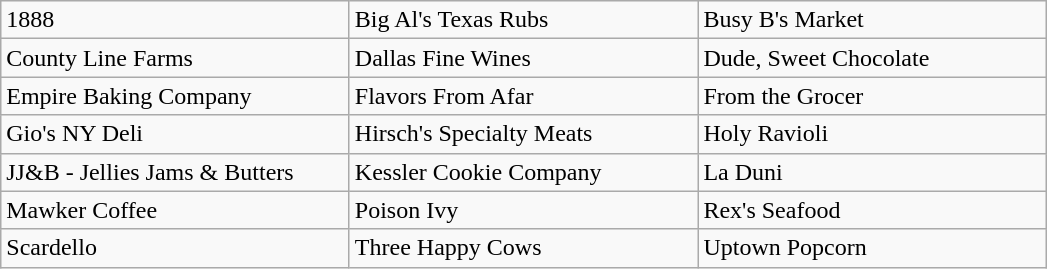<table class="wikitable">
<tr>
<td width="225pt">1888</td>
<td width="225pt">Big Al's Texas Rubs</td>
<td width="225pt">Busy B's Market</td>
</tr>
<tr>
<td>County Line Farms</td>
<td>Dallas Fine Wines</td>
<td>Dude, Sweet Chocolate</td>
</tr>
<tr>
<td>Empire Baking Company</td>
<td>Flavors From Afar</td>
<td>From the Grocer</td>
</tr>
<tr>
<td>Gio's NY Deli</td>
<td>Hirsch's Specialty Meats</td>
<td>Holy Ravioli</td>
</tr>
<tr>
<td>JJ&B - Jellies Jams & Butters</td>
<td>Kessler Cookie Company</td>
<td>La Duni</td>
</tr>
<tr>
<td>Mawker Coffee</td>
<td>Poison Ivy</td>
<td>Rex's Seafood</td>
</tr>
<tr>
<td>Scardello</td>
<td>Three Happy Cows</td>
<td>Uptown Popcorn</td>
</tr>
</table>
